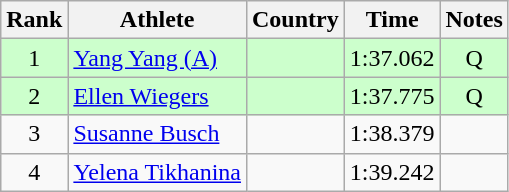<table class="wikitable" style="text-align:center">
<tr>
<th>Rank</th>
<th>Athlete</th>
<th>Country</th>
<th>Time</th>
<th>Notes</th>
</tr>
<tr bgcolor=ccffcc>
<td>1</td>
<td align=left><a href='#'>Yang Yang (A)</a></td>
<td align=left></td>
<td>1:37.062</td>
<td>Q</td>
</tr>
<tr bgcolor=ccffcc>
<td>2</td>
<td align=left><a href='#'>Ellen Wiegers</a></td>
<td align=left></td>
<td>1:37.775</td>
<td>Q</td>
</tr>
<tr>
<td>3</td>
<td align=left><a href='#'>Susanne Busch</a></td>
<td align=left></td>
<td>1:38.379</td>
<td></td>
</tr>
<tr>
<td>4</td>
<td align=left><a href='#'>Yelena Tikhanina</a></td>
<td align=left></td>
<td>1:39.242</td>
<td></td>
</tr>
</table>
